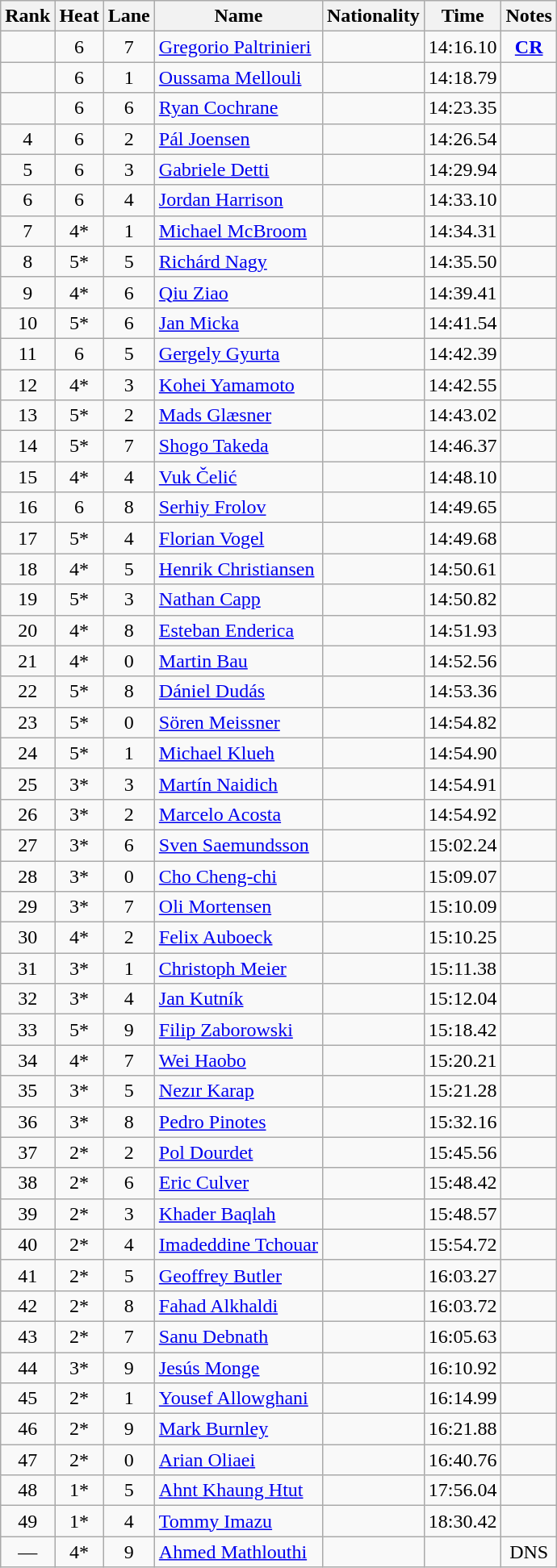<table class="wikitable sortable" style="text-align:center">
<tr>
<th>Rank</th>
<th>Heat</th>
<th>Lane</th>
<th>Name</th>
<th>Nationality</th>
<th>Time</th>
<th>Notes</th>
</tr>
<tr>
<td></td>
<td>6</td>
<td>7</td>
<td align=left><a href='#'>Gregorio Paltrinieri</a></td>
<td align=left></td>
<td>14:16.10</td>
<td><strong><a href='#'>CR</a></strong></td>
</tr>
<tr>
<td></td>
<td>6</td>
<td>1</td>
<td align=left><a href='#'>Oussama Mellouli</a></td>
<td align=left></td>
<td>14:18.79</td>
<td></td>
</tr>
<tr>
<td></td>
<td>6</td>
<td>6</td>
<td align=left><a href='#'>Ryan Cochrane</a></td>
<td align=left></td>
<td>14:23.35</td>
<td></td>
</tr>
<tr>
<td>4</td>
<td>6</td>
<td>2</td>
<td align=left><a href='#'>Pál Joensen</a></td>
<td align=left></td>
<td>14:26.54</td>
<td></td>
</tr>
<tr>
<td>5</td>
<td>6</td>
<td>3</td>
<td align=left><a href='#'>Gabriele Detti</a></td>
<td align=left></td>
<td>14:29.94</td>
<td></td>
</tr>
<tr>
<td>6</td>
<td>6</td>
<td>4</td>
<td align=left><a href='#'>Jordan Harrison</a></td>
<td align=left></td>
<td>14:33.10</td>
<td></td>
</tr>
<tr>
<td>7</td>
<td>4*</td>
<td>1</td>
<td align=left><a href='#'>Michael McBroom</a></td>
<td align=left></td>
<td>14:34.31</td>
<td></td>
</tr>
<tr>
<td>8</td>
<td>5*</td>
<td>5</td>
<td align=left><a href='#'>Richárd Nagy</a></td>
<td align=left></td>
<td>14:35.50</td>
<td></td>
</tr>
<tr>
<td>9</td>
<td>4*</td>
<td>6</td>
<td align=left><a href='#'>Qiu Ziao</a></td>
<td align=left></td>
<td>14:39.41</td>
<td></td>
</tr>
<tr>
<td>10</td>
<td>5*</td>
<td>6</td>
<td align=left><a href='#'>Jan Micka</a></td>
<td align=left></td>
<td>14:41.54</td>
<td></td>
</tr>
<tr>
<td>11</td>
<td>6</td>
<td>5</td>
<td align=left><a href='#'>Gergely Gyurta</a></td>
<td align=left></td>
<td>14:42.39</td>
<td></td>
</tr>
<tr>
<td>12</td>
<td>4*</td>
<td>3</td>
<td align=left><a href='#'>Kohei Yamamoto</a></td>
<td align=left></td>
<td>14:42.55</td>
<td></td>
</tr>
<tr>
<td>13</td>
<td>5*</td>
<td>2</td>
<td align=left><a href='#'>Mads Glæsner</a></td>
<td align=left></td>
<td>14:43.02</td>
<td></td>
</tr>
<tr>
<td>14</td>
<td>5*</td>
<td>7</td>
<td align=left><a href='#'>Shogo Takeda</a></td>
<td align=left></td>
<td>14:46.37</td>
<td></td>
</tr>
<tr>
<td>15</td>
<td>4*</td>
<td>4</td>
<td align=left><a href='#'>Vuk Čelić</a></td>
<td align=left></td>
<td>14:48.10</td>
<td></td>
</tr>
<tr>
<td>16</td>
<td>6</td>
<td>8</td>
<td align=left><a href='#'>Serhiy Frolov</a></td>
<td align=left></td>
<td>14:49.65</td>
<td></td>
</tr>
<tr>
<td>17</td>
<td>5*</td>
<td>4</td>
<td align=left><a href='#'>Florian Vogel</a></td>
<td align=left></td>
<td>14:49.68</td>
<td></td>
</tr>
<tr>
<td>18</td>
<td>4*</td>
<td>5</td>
<td align=left><a href='#'>Henrik Christiansen</a></td>
<td align=left></td>
<td>14:50.61</td>
<td></td>
</tr>
<tr>
<td>19</td>
<td>5*</td>
<td>3</td>
<td align=left><a href='#'>Nathan Capp</a></td>
<td align=left></td>
<td>14:50.82</td>
<td></td>
</tr>
<tr>
<td>20</td>
<td>4*</td>
<td>8</td>
<td align=left><a href='#'>Esteban Enderica</a></td>
<td align=left></td>
<td>14:51.93</td>
<td></td>
</tr>
<tr>
<td>21</td>
<td>4*</td>
<td>0</td>
<td align=left><a href='#'>Martin Bau</a></td>
<td align=left></td>
<td>14:52.56</td>
<td></td>
</tr>
<tr>
<td>22</td>
<td>5*</td>
<td>8</td>
<td align=left><a href='#'>Dániel Dudás</a></td>
<td align=left></td>
<td>14:53.36</td>
<td></td>
</tr>
<tr>
<td>23</td>
<td>5*</td>
<td>0</td>
<td align=left><a href='#'>Sören Meissner</a></td>
<td align=left></td>
<td>14:54.82</td>
<td></td>
</tr>
<tr>
<td>24</td>
<td>5*</td>
<td>1</td>
<td align=left><a href='#'>Michael Klueh</a></td>
<td align=left></td>
<td>14:54.90</td>
<td></td>
</tr>
<tr>
<td>25</td>
<td>3*</td>
<td>3</td>
<td align=left><a href='#'>Martín Naidich</a></td>
<td align=left></td>
<td>14:54.91</td>
<td></td>
</tr>
<tr>
<td>26</td>
<td>3*</td>
<td>2</td>
<td align=left><a href='#'>Marcelo Acosta</a></td>
<td align=left></td>
<td>14:54.92</td>
<td></td>
</tr>
<tr>
<td>27</td>
<td>3*</td>
<td>6</td>
<td align=left><a href='#'>Sven Saemundsson</a></td>
<td align=left></td>
<td>15:02.24</td>
<td></td>
</tr>
<tr>
<td>28</td>
<td>3*</td>
<td>0</td>
<td align=left><a href='#'>Cho Cheng-chi</a></td>
<td align=left></td>
<td>15:09.07</td>
<td></td>
</tr>
<tr>
<td>29</td>
<td>3*</td>
<td>7</td>
<td align=left><a href='#'>Oli Mortensen</a></td>
<td align=left></td>
<td>15:10.09</td>
<td></td>
</tr>
<tr>
<td>30</td>
<td>4*</td>
<td>2</td>
<td align=left><a href='#'>Felix Auboeck</a></td>
<td align=left></td>
<td>15:10.25</td>
<td></td>
</tr>
<tr>
<td>31</td>
<td>3*</td>
<td>1</td>
<td align=left><a href='#'>Christoph Meier</a></td>
<td align=left></td>
<td>15:11.38</td>
<td></td>
</tr>
<tr>
<td>32</td>
<td>3*</td>
<td>4</td>
<td align=left><a href='#'>Jan Kutník</a></td>
<td align=left></td>
<td>15:12.04</td>
<td></td>
</tr>
<tr>
<td>33</td>
<td>5*</td>
<td>9</td>
<td align=left><a href='#'>Filip Zaborowski</a></td>
<td align=left></td>
<td>15:18.42</td>
<td></td>
</tr>
<tr>
<td>34</td>
<td>4*</td>
<td>7</td>
<td align=left><a href='#'>Wei Haobo</a></td>
<td align=left></td>
<td>15:20.21</td>
<td></td>
</tr>
<tr>
<td>35</td>
<td>3*</td>
<td>5</td>
<td align=left><a href='#'>Nezır Karap</a></td>
<td align=left></td>
<td>15:21.28</td>
<td></td>
</tr>
<tr>
<td>36</td>
<td>3*</td>
<td>8</td>
<td align=left><a href='#'>Pedro Pinotes</a></td>
<td align=left></td>
<td>15:32.16</td>
<td></td>
</tr>
<tr>
<td>37</td>
<td>2*</td>
<td>2</td>
<td align=left><a href='#'>Pol Dourdet</a></td>
<td align=left></td>
<td>15:45.56</td>
<td></td>
</tr>
<tr>
<td>38</td>
<td>2*</td>
<td>6</td>
<td align=left><a href='#'>Eric Culver</a></td>
<td align=left></td>
<td>15:48.42</td>
<td></td>
</tr>
<tr>
<td>39</td>
<td>2*</td>
<td>3</td>
<td align=left><a href='#'>Khader Baqlah</a></td>
<td align=left></td>
<td>15:48.57</td>
<td></td>
</tr>
<tr>
<td>40</td>
<td>2*</td>
<td>4</td>
<td align=left><a href='#'>Imadeddine Tchouar</a></td>
<td align=left></td>
<td>15:54.72</td>
<td></td>
</tr>
<tr>
<td>41</td>
<td>2*</td>
<td>5</td>
<td align=left><a href='#'>Geoffrey Butler</a></td>
<td align=left></td>
<td>16:03.27</td>
<td></td>
</tr>
<tr>
<td>42</td>
<td>2*</td>
<td>8</td>
<td align=left><a href='#'>Fahad Alkhaldi</a></td>
<td align=left></td>
<td>16:03.72</td>
<td></td>
</tr>
<tr>
<td>43</td>
<td>2*</td>
<td>7</td>
<td align=left><a href='#'>Sanu Debnath</a></td>
<td align=left></td>
<td>16:05.63</td>
<td></td>
</tr>
<tr>
<td>44</td>
<td>3*</td>
<td>9</td>
<td align=left><a href='#'>Jesús Monge</a></td>
<td align=left></td>
<td>16:10.92</td>
<td></td>
</tr>
<tr>
<td>45</td>
<td>2*</td>
<td>1</td>
<td align=left><a href='#'>Yousef Allowghani</a></td>
<td align=left></td>
<td>16:14.99</td>
<td></td>
</tr>
<tr>
<td>46</td>
<td>2*</td>
<td>9</td>
<td align=left><a href='#'>Mark Burnley</a></td>
<td align=left></td>
<td>16:21.88</td>
<td></td>
</tr>
<tr>
<td>47</td>
<td>2*</td>
<td>0</td>
<td align=left><a href='#'>Arian Oliaei</a></td>
<td align=left></td>
<td>16:40.76</td>
<td></td>
</tr>
<tr>
<td>48</td>
<td>1*</td>
<td>5</td>
<td align=left><a href='#'>Ahnt Khaung Htut</a></td>
<td align=left></td>
<td>17:56.04</td>
<td></td>
</tr>
<tr>
<td>49</td>
<td>1*</td>
<td>4</td>
<td align=left><a href='#'>Tommy Imazu</a></td>
<td align=left></td>
<td>18:30.42</td>
<td></td>
</tr>
<tr>
<td>—</td>
<td>4*</td>
<td>9</td>
<td align=left><a href='#'>Ahmed Mathlouthi</a></td>
<td align=left></td>
<td></td>
<td>DNS</td>
</tr>
</table>
